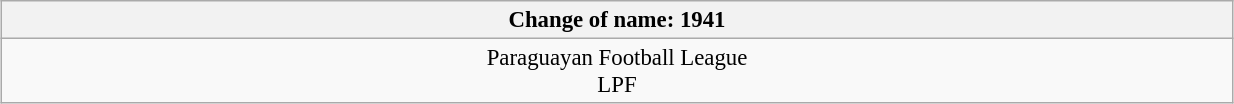<table class="wikitable" border="1" style="font-size: 95%; margin: 10px auto; text-align: center; width: 65%;">
<tr>
<th>Change of name: 1941</th>
</tr>
<tr>
<td>Paraguayan Football League<br>LPF</td>
</tr>
</table>
